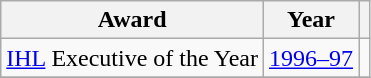<table class="wikitable">
<tr>
<th>Award</th>
<th>Year</th>
<th></th>
</tr>
<tr>
<td><a href='#'>IHL</a> Executive of the Year</td>
<td><a href='#'>1996–97</a></td>
<td></td>
</tr>
<tr>
</tr>
</table>
